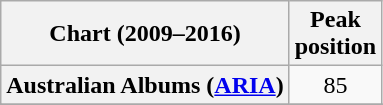<table class="wikitable sortable plainrowheaders" style="text-align:center">
<tr>
<th scope="col">Chart (2009–2016)</th>
<th scope="col">Peak<br>position</th>
</tr>
<tr>
<th scope="row">Australian Albums (<a href='#'>ARIA</a>)</th>
<td>85</td>
</tr>
<tr>
</tr>
<tr>
</tr>
<tr>
</tr>
<tr>
</tr>
<tr>
</tr>
<tr>
</tr>
<tr>
</tr>
</table>
